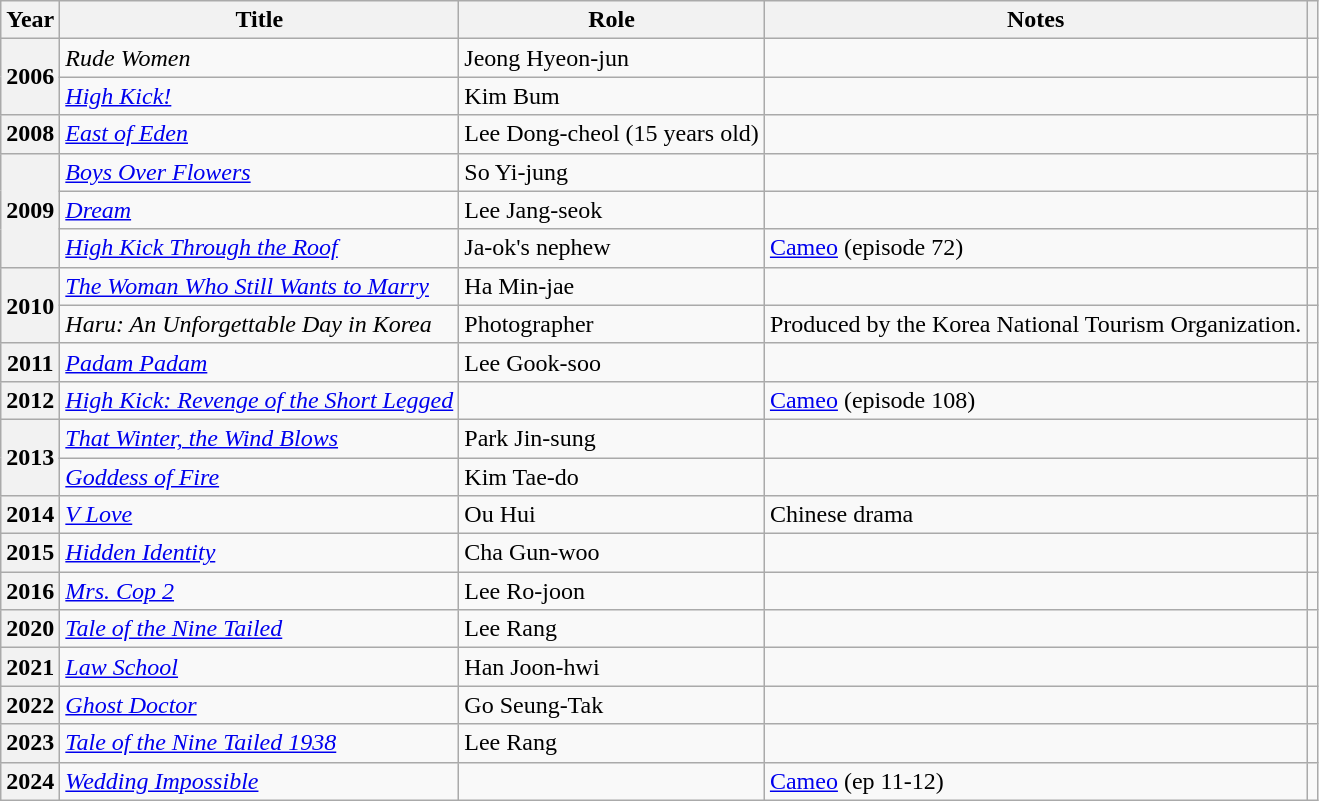<table class="wikitable plainrowheaders sortable">
<tr>
<th scope="col">Year</th>
<th scope="col">Title</th>
<th scope="col">Role</th>
<th scope="col">Notes</th>
<th scope="col" class="unsortable"></th>
</tr>
<tr>
<th scope="row" rowspan="2">2006</th>
<td><em>Rude Women</em></td>
<td>Jeong Hyeon-jun</td>
<td></td>
<td style="text-align:center"></td>
</tr>
<tr>
<td><em><a href='#'>High Kick!</a></em></td>
<td>Kim Bum</td>
<td></td>
<td style="text-align:center"></td>
</tr>
<tr>
<th scope="row">2008</th>
<td><em><a href='#'>East of Eden</a></em></td>
<td>Lee Dong-cheol (15 years old)</td>
<td></td>
<td style="text-align:center"></td>
</tr>
<tr>
<th scope="row" rowspan="3">2009</th>
<td><em><a href='#'>Boys Over Flowers</a></em></td>
<td>So Yi-jung</td>
<td></td>
<td style="text-align:center"></td>
</tr>
<tr>
<td><em><a href='#'>Dream</a></em></td>
<td>Lee Jang-seok</td>
<td></td>
<td style="text-align:center"></td>
</tr>
<tr>
<td><em><a href='#'>High Kick Through the Roof</a></em></td>
<td>Ja-ok's nephew</td>
<td><a href='#'>Cameo</a> (episode 72)</td>
<td style="text-align:center"></td>
</tr>
<tr>
<th scope="row" rowspan="2">2010</th>
<td><em><a href='#'>The Woman Who Still Wants to Marry</a></em></td>
<td>Ha Min-jae</td>
<td></td>
<td style="text-align:center"></td>
</tr>
<tr>
<td><em>Haru: An Unforgettable Day in Korea</em></td>
<td>Photographer</td>
<td>Produced by the Korea National Tourism Organization.</td>
<td style="text-align:center"></td>
</tr>
<tr>
<th scope="row">2011</th>
<td><em><a href='#'>Padam Padam</a></em></td>
<td>Lee Gook-soo</td>
<td></td>
<td style="text-align:center"></td>
</tr>
<tr>
<th scope="row">2012</th>
<td><em><a href='#'>High Kick: Revenge of the Short Legged</a></em></td>
<td></td>
<td><a href='#'>Cameo</a> (episode 108)</td>
<td style="text-align:center"></td>
</tr>
<tr>
<th scope="row" rowspan="2">2013</th>
<td><em><a href='#'>That Winter, the Wind Blows</a></em></td>
<td>Park Jin-sung</td>
<td></td>
<td style="text-align:center"></td>
</tr>
<tr>
<td><em><a href='#'>Goddess of Fire</a></em></td>
<td>Kim Tae-do</td>
<td></td>
<td style="text-align:center"></td>
</tr>
<tr>
<th scope="row">2014</th>
<td><em><a href='#'>V Love</a></em></td>
<td>Ou Hui</td>
<td>Chinese drama</td>
<td style="text-align:center"></td>
</tr>
<tr>
<th scope="row">2015</th>
<td><em><a href='#'>Hidden Identity</a></em></td>
<td>Cha Gun-woo</td>
<td></td>
<td style="text-align:center"></td>
</tr>
<tr>
<th scope="row">2016</th>
<td><em><a href='#'>Mrs. Cop 2</a></em></td>
<td>Lee Ro-joon</td>
<td></td>
<td style="text-align:center"></td>
</tr>
<tr>
<th scope="row">2020</th>
<td><em><a href='#'>Tale of the Nine Tailed</a></em></td>
<td>Lee Rang</td>
<td></td>
<td style="text-align:center"></td>
</tr>
<tr>
<th scope="row">2021</th>
<td><em><a href='#'>Law School</a></em></td>
<td>Han Joon-hwi</td>
<td></td>
<td style="text-align:center"></td>
</tr>
<tr>
<th scope="row">2022</th>
<td><em><a href='#'>Ghost Doctor</a></em></td>
<td>Go Seung-Tak</td>
<td></td>
<td style="text-align:center"></td>
</tr>
<tr>
<th scope="row">2023</th>
<td><em><a href='#'>Tale of the Nine Tailed 1938</a></em></td>
<td>Lee Rang</td>
<td></td>
<td style="text-align:center"></td>
</tr>
<tr>
<th scope="row">2024</th>
<td><em><a href='#'>Wedding Impossible</a></em></td>
<td></td>
<td><a href='#'>Cameo</a> (ep 11-12)</td>
<td></td>
</tr>
</table>
